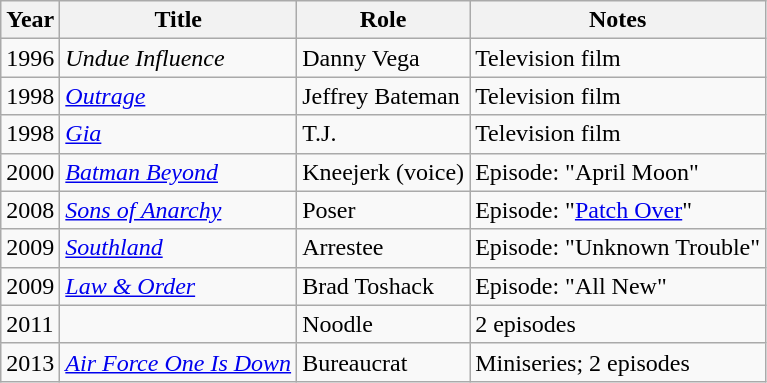<table class="wikitable sortable">
<tr>
<th>Year</th>
<th>Title</th>
<th>Role</th>
<th class="unsortable">Notes</th>
</tr>
<tr>
<td>1996</td>
<td><em>Undue Influence</em></td>
<td>Danny Vega</td>
<td>Television film</td>
</tr>
<tr>
<td>1998</td>
<td><em><a href='#'>Outrage</a></em></td>
<td>Jeffrey Bateman</td>
<td>Television film</td>
</tr>
<tr>
<td>1998</td>
<td><em><a href='#'>Gia</a></em></td>
<td>T.J.</td>
<td>Television film</td>
</tr>
<tr>
<td>2000</td>
<td><em><a href='#'>Batman Beyond</a></em></td>
<td>Kneejerk (voice)</td>
<td>Episode: "April Moon"</td>
</tr>
<tr>
<td>2008</td>
<td><em><a href='#'>Sons of Anarchy</a></em></td>
<td>Poser</td>
<td>Episode: "<a href='#'>Patch Over</a>"</td>
</tr>
<tr>
<td>2009</td>
<td><em><a href='#'>Southland</a></em></td>
<td>Arrestee</td>
<td>Episode: "Unknown Trouble"</td>
</tr>
<tr>
<td>2009</td>
<td><em><a href='#'>Law & Order</a></em></td>
<td>Brad Toshack</td>
<td>Episode: "All New"</td>
</tr>
<tr>
<td>2011</td>
<td><em></em></td>
<td>Noodle</td>
<td>2 episodes</td>
</tr>
<tr>
<td>2013</td>
<td><em><a href='#'>Air Force One Is Down</a></em></td>
<td>Bureaucrat</td>
<td>Miniseries; 2 episodes</td>
</tr>
</table>
